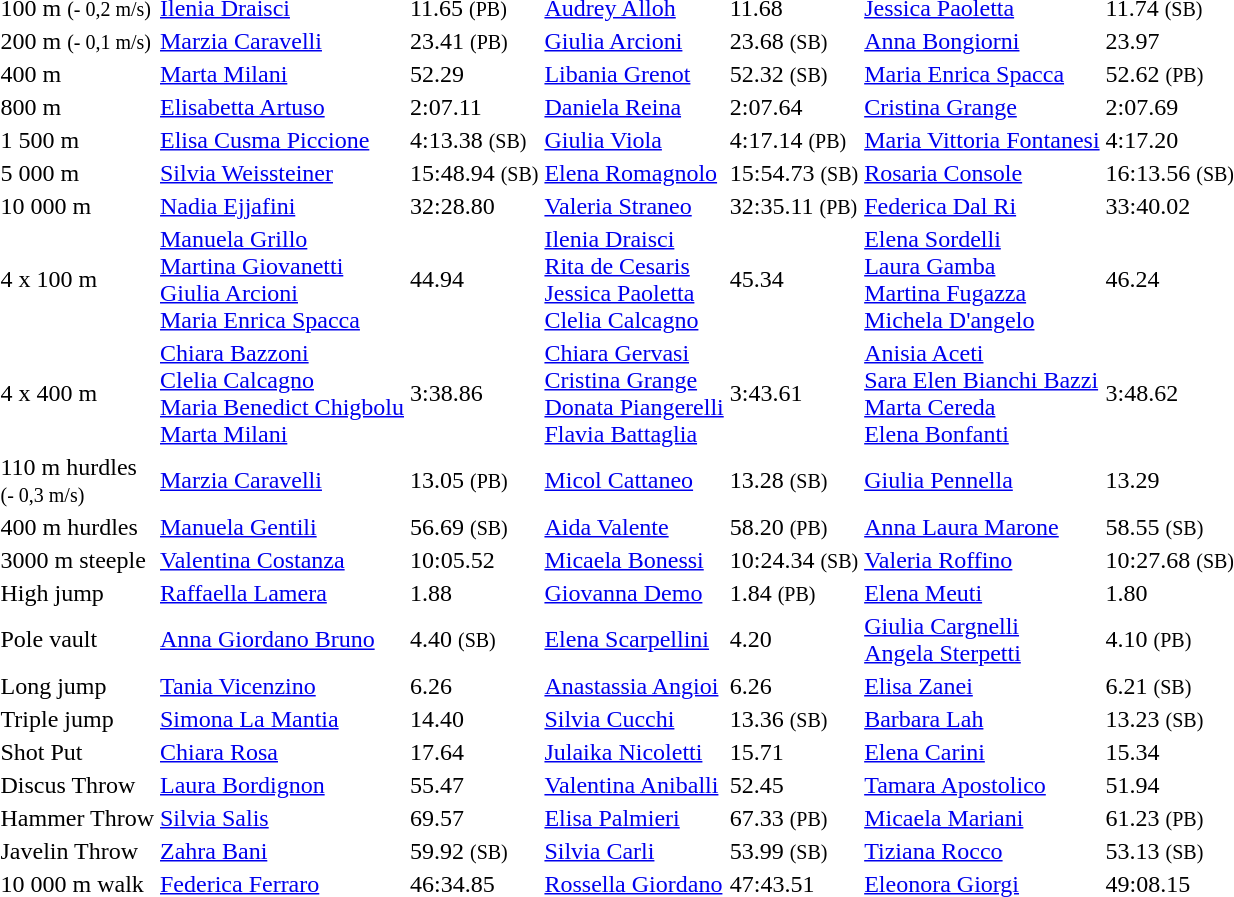<table>
<tr>
<td>100 m <small>(- 0,2 m/s)</small></td>
<td><a href='#'>Ilenia Draisci</a></td>
<td>11.65 <small>(PB)</small></td>
<td><a href='#'>Audrey Alloh</a></td>
<td>11.68</td>
<td><a href='#'>Jessica Paoletta</a></td>
<td>11.74 <small>(SB)</small></td>
</tr>
<tr>
<td>200 m <small>(- 0,1 m/s)</small></td>
<td><a href='#'>Marzia Caravelli</a></td>
<td>23.41 <small>(PB)</small></td>
<td><a href='#'>Giulia Arcioni</a></td>
<td>23.68 <small>(SB)</small></td>
<td><a href='#'>Anna Bongiorni</a></td>
<td>23.97</td>
</tr>
<tr>
<td>400 m</td>
<td><a href='#'>Marta Milani</a></td>
<td>52.29</td>
<td><a href='#'>Libania Grenot</a></td>
<td>52.32 <small>(SB)</small></td>
<td><a href='#'>Maria Enrica Spacca</a></td>
<td>52.62 <small>(PB)</small></td>
</tr>
<tr>
<td>800 m</td>
<td><a href='#'>Elisabetta Artuso</a></td>
<td>2:07.11</td>
<td><a href='#'>Daniela Reina</a></td>
<td>2:07.64</td>
<td><a href='#'>Cristina Grange</a></td>
<td>2:07.69</td>
</tr>
<tr>
<td>1 500 m</td>
<td><a href='#'>Elisa Cusma Piccione</a></td>
<td>4:13.38 <small>(SB)</small></td>
<td><a href='#'>Giulia Viola</a></td>
<td>4:17.14 <small>(PB)</small></td>
<td><a href='#'>Maria Vittoria Fontanesi</a></td>
<td>4:17.20</td>
</tr>
<tr>
<td>5 000 m</td>
<td><a href='#'>Silvia Weissteiner</a></td>
<td>15:48.94 <small>(SB)</small></td>
<td><a href='#'>Elena Romagnolo</a></td>
<td>15:54.73 <small>(SB)</small></td>
<td><a href='#'>Rosaria Console</a></td>
<td>16:13.56 <small>(SB)</small></td>
</tr>
<tr>
<td>10 000 m</td>
<td><a href='#'>Nadia Ejjafini</a></td>
<td>32:28.80</td>
<td><a href='#'>Valeria Straneo</a></td>
<td>32:35.11 <small>(PB)</small></td>
<td><a href='#'>Federica Dal Ri</a></td>
<td>33:40.02</td>
</tr>
<tr>
<td>4 x 100 m</td>
<td><a href='#'>Manuela Grillo</a> <br> <a href='#'>Martina Giovanetti</a> <br> <a href='#'>Giulia Arcioni</a> <br> <a href='#'>Maria Enrica Spacca</a></td>
<td>44.94</td>
<td><a href='#'>Ilenia Draisci</a> <br> <a href='#'>Rita de Cesaris</a> <br> <a href='#'>Jessica Paoletta</a> <br> <a href='#'>Clelia Calcagno</a></td>
<td>45.34</td>
<td><a href='#'>Elena  Sordelli</a> <br> <a href='#'>Laura Gamba</a> <br> <a href='#'>Martina Fugazza</a> <br> <a href='#'>Michela D'angelo</a></td>
<td>46.24</td>
</tr>
<tr>
<td>4 x 400 m</td>
<td><a href='#'>Chiara Bazzoni</a> <br> <a href='#'>Clelia Calcagno</a> <br> <a href='#'>Maria Benedict Chigbolu</a> <br> <a href='#'>Marta Milani</a></td>
<td>3:38.86</td>
<td><a href='#'>Chiara Gervasi</a> <br> <a href='#'>Cristina Grange</a> <br> <a href='#'>Donata Piangerelli</a> <br> <a href='#'>Flavia Battaglia</a></td>
<td>3:43.61</td>
<td><a href='#'>Anisia Aceti</a> <br> <a href='#'>Sara Elen Bianchi Bazzi</a> <br> <a href='#'>Marta Cereda</a> <br> <a href='#'>Elena Bonfanti</a></td>
<td>3:48.62</td>
</tr>
<tr>
<td>110 m hurdles <br>  <small>(- 0,3 m/s)</small></td>
<td><a href='#'>Marzia Caravelli</a></td>
<td>13.05 <small>(PB)</small></td>
<td><a href='#'>Micol Cattaneo</a></td>
<td>13.28 <small>(SB)</small></td>
<td><a href='#'>Giulia Pennella</a></td>
<td>13.29</td>
</tr>
<tr>
<td>400 m hurdles</td>
<td><a href='#'>Manuela Gentili</a></td>
<td>56.69 <small>(SB)</small></td>
<td><a href='#'>Aida Valente</a></td>
<td>58.20 <small>(PB)</small></td>
<td><a href='#'>Anna Laura Marone</a></td>
<td>58.55 <small>(SB)</small></td>
</tr>
<tr>
<td>3000 m steeple</td>
<td><a href='#'>Valentina Costanza</a></td>
<td>10:05.52</td>
<td><a href='#'>Micaela Bonessi</a></td>
<td>10:24.34 <small>(SB)</small></td>
<td><a href='#'>Valeria Roffino</a></td>
<td>10:27.68 <small>(SB)</small></td>
</tr>
<tr>
<td>High jump</td>
<td><a href='#'>Raffaella Lamera</a></td>
<td>1.88</td>
<td><a href='#'>Giovanna Demo</a></td>
<td>1.84 <small>(PB)</small></td>
<td><a href='#'>Elena Meuti</a></td>
<td>1.80</td>
</tr>
<tr>
<td>Pole vault</td>
<td><a href='#'>Anna Giordano Bruno</a></td>
<td>4.40 <small>(SB)</small></td>
<td><a href='#'>Elena Scarpellini</a></td>
<td>4.20</td>
<td><a href='#'>Giulia Cargnelli</a> <br> <a href='#'>Angela Sterpetti</a></td>
<td>4.10 <small>(PB)</small></td>
</tr>
<tr>
<td>Long jump</td>
<td><a href='#'>Tania Vicenzino</a></td>
<td>6.26</td>
<td><a href='#'>Anastassia Angioi</a></td>
<td>6.26</td>
<td><a href='#'>Elisa Zanei</a></td>
<td>6.21 <small>(SB)</small></td>
</tr>
<tr>
<td>Triple jump</td>
<td><a href='#'>Simona La Mantia</a></td>
<td>14.40</td>
<td><a href='#'>Silvia Cucchi</a></td>
<td>13.36 <small>(SB)</small></td>
<td><a href='#'>Barbara Lah</a></td>
<td>13.23 <small>(SB)</small></td>
</tr>
<tr>
<td>Shot Put</td>
<td><a href='#'>Chiara Rosa</a></td>
<td>17.64</td>
<td><a href='#'>Julaika Nicoletti</a></td>
<td>15.71</td>
<td><a href='#'>Elena Carini</a></td>
<td>15.34</td>
</tr>
<tr>
<td>Discus Throw</td>
<td><a href='#'>Laura Bordignon</a></td>
<td>55.47</td>
<td><a href='#'>Valentina Aniballi</a></td>
<td>52.45</td>
<td><a href='#'>Tamara Apostolico</a></td>
<td>51.94</td>
</tr>
<tr>
<td>Hammer Throw</td>
<td><a href='#'>Silvia Salis</a></td>
<td>69.57</td>
<td><a href='#'>Elisa Palmieri</a></td>
<td>67.33 <small>(PB)</small></td>
<td><a href='#'>Micaela Mariani</a></td>
<td>61.23 <small>(PB)</small></td>
</tr>
<tr>
<td>Javelin Throw</td>
<td><a href='#'>Zahra Bani</a></td>
<td>59.92 <small>(SB)</small></td>
<td><a href='#'>Silvia Carli</a></td>
<td>53.99 <small>(SB)</small></td>
<td><a href='#'>Tiziana Rocco</a></td>
<td>53.13 <small>(SB)</small></td>
</tr>
<tr>
<td>10 000 m walk</td>
<td><a href='#'>Federica Ferraro</a></td>
<td>46:34.85</td>
<td><a href='#'>Rossella Giordano</a></td>
<td>47:43.51</td>
<td><a href='#'>Eleonora Giorgi</a></td>
<td>49:08.15</td>
</tr>
</table>
